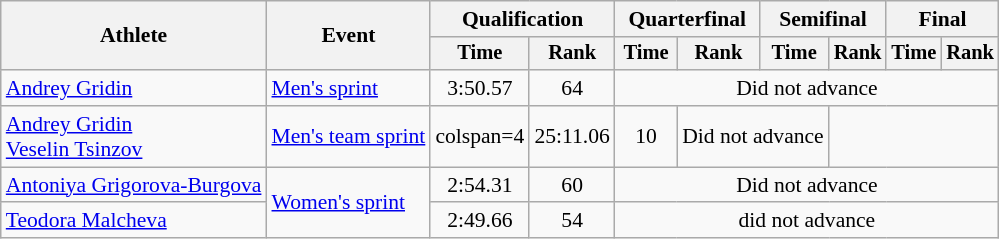<table class="wikitable" style="font-size:90%">
<tr>
<th rowspan="2">Athlete</th>
<th rowspan="2">Event</th>
<th colspan="2">Qualification</th>
<th colspan="2">Quarterfinal</th>
<th colspan="2">Semifinal</th>
<th colspan="2">Final</th>
</tr>
<tr style="font-size:95%">
<th>Time</th>
<th>Rank</th>
<th>Time</th>
<th>Rank</th>
<th>Time</th>
<th>Rank</th>
<th>Time</th>
<th>Rank</th>
</tr>
<tr align=center>
<td align=left><a href='#'>Andrey Gridin</a></td>
<td align=left><a href='#'>Men's sprint</a></td>
<td>3:50.57</td>
<td>64</td>
<td colspan=6>Did not advance</td>
</tr>
<tr align=center>
<td align=left><a href='#'>Andrey Gridin</a><br><a href='#'>Veselin Tsinzov</a></td>
<td align=left><a href='#'>Men's team sprint</a></td>
<td>colspan=4 </td>
<td>25:11.06</td>
<td>10</td>
<td colspan=2>Did not advance</td>
</tr>
<tr align=center>
<td align=left><a href='#'>Antoniya Grigorova-Burgova</a></td>
<td align=left rowspan=2><a href='#'>Women's sprint</a></td>
<td>2:54.31</td>
<td>60</td>
<td colspan=6>Did not advance</td>
</tr>
<tr align=center>
<td align=left><a href='#'>Teodora Malcheva</a></td>
<td>2:49.66</td>
<td>54</td>
<td colspan=6>did not advance</td>
</tr>
</table>
